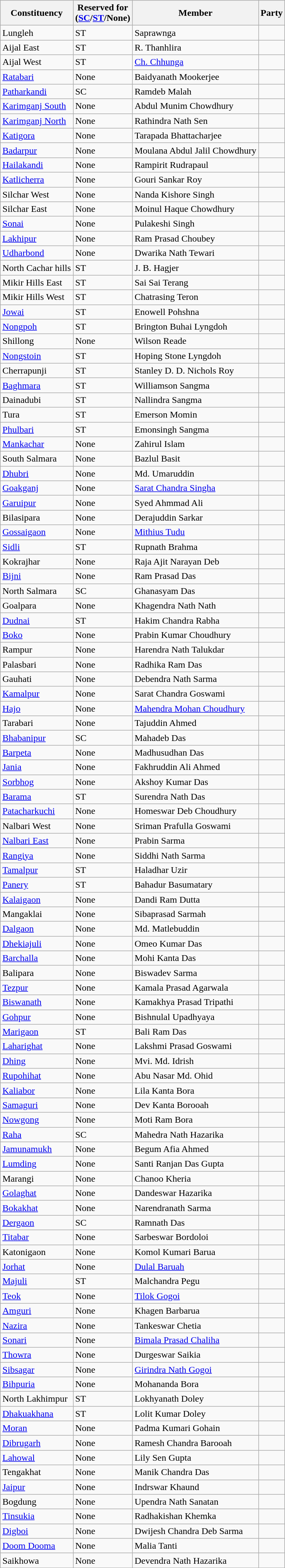<table class="wikitable sortable">
<tr>
<th>Constituency</th>
<th>Reserved for<br>(<a href='#'>SC</a>/<a href='#'>ST</a>/None)</th>
<th>Member</th>
<th colspan=2>Party</th>
</tr>
<tr>
<td>Lungleh</td>
<td>ST</td>
<td>Saprawnga</td>
<td></td>
</tr>
<tr>
<td>Aijal East</td>
<td>ST</td>
<td>R. Thanhlira</td>
<td></td>
</tr>
<tr>
<td>Aijal West</td>
<td>ST</td>
<td><a href='#'>Ch. Chhunga</a></td>
<td></td>
</tr>
<tr>
<td><a href='#'>Ratabari</a></td>
<td>None</td>
<td>Baidyanath Mookerjee</td>
<td></td>
</tr>
<tr>
<td><a href='#'>Patharkandi</a></td>
<td>SC</td>
<td>Ramdeb Malah</td>
<td></td>
</tr>
<tr>
<td><a href='#'>Karimganj South</a></td>
<td>None</td>
<td>Abdul Munim Chowdhury</td>
<td></td>
</tr>
<tr>
<td><a href='#'>Karimganj North</a></td>
<td>None</td>
<td>Rathindra Nath Sen</td>
<td></td>
</tr>
<tr>
<td><a href='#'>Katigora</a></td>
<td>None</td>
<td>Tarapada Bhattacharjee</td>
<td></td>
</tr>
<tr>
<td><a href='#'>Badarpur</a></td>
<td>None</td>
<td>Moulana Abdul Jalil Chowdhury</td>
<td></td>
</tr>
<tr>
<td><a href='#'>Hailakandi</a></td>
<td>None</td>
<td>Rampirit Rudrapaul</td>
<td></td>
</tr>
<tr>
<td><a href='#'>Katlicherra</a></td>
<td>None</td>
<td>Gouri Sankar Roy</td>
<td></td>
</tr>
<tr>
<td>Silchar West</td>
<td>None</td>
<td>Nanda Kishore Singh</td>
<td></td>
</tr>
<tr>
<td>Silchar East</td>
<td>None</td>
<td>Moinul Haque Chowdhury</td>
<td></td>
</tr>
<tr>
<td><a href='#'>Sonai</a></td>
<td>None</td>
<td>Pulakeshi Singh</td>
<td></td>
</tr>
<tr>
<td><a href='#'>Lakhipur</a></td>
<td>None</td>
<td>Ram Prasad Choubey</td>
<td></td>
</tr>
<tr>
<td><a href='#'>Udharbond</a></td>
<td>None</td>
<td>Dwarika Nath Tewari</td>
<td></td>
</tr>
<tr>
<td>North Cachar hills</td>
<td>ST</td>
<td>J. B. Hagjer</td>
<td></td>
</tr>
<tr>
<td>Mikir Hills East</td>
<td>ST</td>
<td>Sai Sai Terang</td>
<td></td>
</tr>
<tr>
<td>Mikir Hills West</td>
<td>ST</td>
<td>Chatrasing Teron</td>
<td></td>
</tr>
<tr>
<td><a href='#'>Jowai</a></td>
<td>ST</td>
<td>Enowell Pohshna</td>
<td></td>
</tr>
<tr>
<td><a href='#'>Nongpoh</a></td>
<td>ST</td>
<td>Brington Buhai Lyngdoh</td>
<td></td>
</tr>
<tr>
<td>Shillong</td>
<td>None</td>
<td>Wilson Reade</td>
<td></td>
</tr>
<tr>
<td><a href='#'>Nongstoin</a></td>
<td>ST</td>
<td>Hoping Stone Lyngdoh</td>
<td></td>
</tr>
<tr>
<td>Cherrapunji</td>
<td>ST</td>
<td>Stanley D. D. Nichols Roy</td>
<td></td>
</tr>
<tr>
<td><a href='#'>Baghmara</a></td>
<td>ST</td>
<td>Williamson Sangma</td>
<td></td>
</tr>
<tr>
<td>Dainadubi</td>
<td>ST</td>
<td>Nallindra Sangma</td>
<td></td>
</tr>
<tr>
<td>Tura</td>
<td>ST</td>
<td>Emerson Momin</td>
<td></td>
</tr>
<tr>
<td><a href='#'>Phulbari</a></td>
<td>ST</td>
<td>Emonsingh Sangma</td>
<td></td>
</tr>
<tr>
<td><a href='#'>Mankachar</a></td>
<td>None</td>
<td>Zahirul Islam</td>
<td></td>
</tr>
<tr>
<td>South Salmara</td>
<td>None</td>
<td>Bazlul Basit</td>
<td></td>
</tr>
<tr>
<td><a href='#'>Dhubri</a></td>
<td>None</td>
<td>Md. Umaruddin</td>
<td></td>
</tr>
<tr>
<td><a href='#'>Goakganj</a></td>
<td>None</td>
<td><a href='#'>Sarat Chandra Singha</a></td>
<td></td>
</tr>
<tr>
<td><a href='#'>Garuipur</a></td>
<td>None</td>
<td>Syed Ahmmad Ali</td>
<td></td>
</tr>
<tr>
<td>Bilasipara</td>
<td>None</td>
<td>Derajuddin Sarkar</td>
<td></td>
</tr>
<tr>
<td><a href='#'>Gossaigaon</a></td>
<td>None</td>
<td><a href='#'>Mithius Tudu</a></td>
<td></td>
</tr>
<tr>
<td><a href='#'>Sidli</a></td>
<td>ST</td>
<td>Rupnath Brahma</td>
<td></td>
</tr>
<tr>
<td>Kokrajhar</td>
<td>None</td>
<td>Raja Ajit Narayan Deb</td>
<td></td>
</tr>
<tr>
<td><a href='#'>Bijni</a></td>
<td>None</td>
<td>Ram Prasad Das</td>
<td></td>
</tr>
<tr>
<td>North Salmara</td>
<td>SC</td>
<td>Ghanasyam Das</td>
<td></td>
</tr>
<tr>
<td>Goalpara</td>
<td>None</td>
<td>Khagendra Nath Nath</td>
<td></td>
</tr>
<tr>
<td><a href='#'>Dudnai</a></td>
<td>ST</td>
<td>Hakim Chandra Rabha</td>
<td></td>
</tr>
<tr>
<td><a href='#'>Boko</a></td>
<td>None</td>
<td>Prabin Kumar Choudhury</td>
<td></td>
</tr>
<tr>
<td>Rampur</td>
<td>None</td>
<td>Harendra Nath Talukdar</td>
<td></td>
</tr>
<tr>
<td>Palasbari</td>
<td>None</td>
<td>Radhika Ram Das</td>
<td></td>
</tr>
<tr>
<td>Gauhati</td>
<td>None</td>
<td>Debendra Nath Sarma</td>
<td></td>
</tr>
<tr>
<td><a href='#'>Kamalpur</a></td>
<td>None</td>
<td>Sarat Chandra Goswami</td>
<td></td>
</tr>
<tr>
<td><a href='#'>Hajo</a></td>
<td>None</td>
<td><a href='#'>Mahendra Mohan Choudhury</a></td>
<td></td>
</tr>
<tr>
<td>Tarabari</td>
<td>None</td>
<td>Tajuddin Ahmed</td>
<td></td>
</tr>
<tr>
<td><a href='#'>Bhabanipur</a></td>
<td>SC</td>
<td>Mahadeb Das</td>
<td></td>
</tr>
<tr>
<td><a href='#'>Barpeta</a></td>
<td>None</td>
<td>Madhusudhan Das</td>
<td></td>
</tr>
<tr>
<td><a href='#'>Jania</a></td>
<td>None</td>
<td>Fakhruddin Ali Ahmed</td>
<td></td>
</tr>
<tr>
<td><a href='#'>Sorbhog</a></td>
<td>None</td>
<td>Akshoy Kumar Das</td>
<td></td>
</tr>
<tr>
<td><a href='#'>Barama</a></td>
<td>ST</td>
<td>Surendra Nath Das</td>
<td></td>
</tr>
<tr>
<td><a href='#'>Patacharkuchi</a></td>
<td>None</td>
<td>Homeswar Deb Choudhury</td>
<td></td>
</tr>
<tr>
<td>Nalbari West</td>
<td>None</td>
<td>Sriman Prafulla Goswami</td>
<td></td>
</tr>
<tr>
<td><a href='#'>Nalbari East</a></td>
<td>None</td>
<td>Prabin Sarma</td>
<td></td>
</tr>
<tr>
<td><a href='#'>Rangiya</a></td>
<td>None</td>
<td>Siddhi Nath Sarma</td>
<td></td>
</tr>
<tr>
<td><a href='#'>Tamalpur</a></td>
<td>ST</td>
<td>Haladhar Uzir</td>
<td></td>
</tr>
<tr>
<td><a href='#'>Panery</a></td>
<td>ST</td>
<td>Bahadur Basumatary</td>
<td></td>
</tr>
<tr>
<td><a href='#'>Kalaigaon</a></td>
<td>None</td>
<td>Dandi Ram Dutta</td>
<td></td>
</tr>
<tr>
<td>Mangaklai</td>
<td>None</td>
<td>Sibaprasad Sarmah</td>
<td></td>
</tr>
<tr>
<td><a href='#'>Dalgaon</a></td>
<td>None</td>
<td>Md. Matlebuddin</td>
<td></td>
</tr>
<tr>
<td><a href='#'>Dhekiajuli</a></td>
<td>None</td>
<td>Omeo Kumar Das</td>
<td></td>
</tr>
<tr>
<td><a href='#'>Barchalla</a></td>
<td>None</td>
<td>Mohi Kanta Das</td>
<td></td>
</tr>
<tr>
<td>Balipara</td>
<td>None</td>
<td>Biswadev Sarma</td>
<td></td>
</tr>
<tr>
<td><a href='#'>Tezpur</a></td>
<td>None</td>
<td>Kamala Prasad Agarwala</td>
<td></td>
</tr>
<tr>
<td><a href='#'>Biswanath</a></td>
<td>None</td>
<td>Kamakhya Prasad Tripathi</td>
<td></td>
</tr>
<tr>
<td><a href='#'>Gohpur</a></td>
<td>None</td>
<td>Bishnulal Upadhyaya</td>
<td></td>
</tr>
<tr>
<td><a href='#'>Marigaon</a></td>
<td>ST</td>
<td>Bali Ram Das</td>
<td></td>
</tr>
<tr>
<td><a href='#'>Laharighat</a></td>
<td>None</td>
<td>Lakshmi Prasad Goswami</td>
<td></td>
</tr>
<tr>
<td><a href='#'>Dhing</a></td>
<td>None</td>
<td>Mvi. Md. Idrish</td>
<td></td>
</tr>
<tr>
<td><a href='#'>Rupohihat</a></td>
<td>None</td>
<td>Abu Nasar Md. Ohid</td>
<td></td>
</tr>
<tr>
<td><a href='#'>Kaliabor</a></td>
<td>None</td>
<td>Lila Kanta Bora</td>
<td></td>
</tr>
<tr>
<td><a href='#'>Samaguri</a></td>
<td>None</td>
<td>Dev Kanta Borooah</td>
<td></td>
</tr>
<tr>
<td><a href='#'>Nowgong</a></td>
<td>None</td>
<td>Moti Ram Bora</td>
<td></td>
</tr>
<tr>
<td><a href='#'>Raha</a></td>
<td>SC</td>
<td>Mahedra Nath Hazarika</td>
<td></td>
</tr>
<tr>
<td><a href='#'>Jamunamukh</a></td>
<td>None</td>
<td>Begum Afia Ahmed</td>
<td></td>
</tr>
<tr>
<td><a href='#'>Lumding</a></td>
<td>None</td>
<td>Santi Ranjan Das Gupta</td>
<td></td>
</tr>
<tr>
<td>Marangi</td>
<td>None</td>
<td>Chanoo Kheria</td>
<td></td>
</tr>
<tr>
<td><a href='#'>Golaghat</a></td>
<td>None</td>
<td>Dandeswar Hazarika</td>
<td></td>
</tr>
<tr>
<td><a href='#'>Bokakhat</a></td>
<td>None</td>
<td>Narendranath Sarma</td>
<td></td>
</tr>
<tr>
<td><a href='#'>Dergaon</a></td>
<td>SC</td>
<td>Ramnath Das</td>
<td></td>
</tr>
<tr>
<td><a href='#'>Titabar</a></td>
<td>None</td>
<td>Sarbeswar Bordoloi</td>
<td></td>
</tr>
<tr>
<td>Katonigaon</td>
<td>None</td>
<td>Komol Kumari Barua</td>
<td></td>
</tr>
<tr>
<td><a href='#'>Jorhat</a></td>
<td>None</td>
<td><a href='#'>Dulal Baruah</a></td>
<td></td>
</tr>
<tr>
<td><a href='#'>Majuli</a></td>
<td>ST</td>
<td>Malchandra Pegu</td>
<td></td>
</tr>
<tr>
<td><a href='#'>Teok</a></td>
<td>None</td>
<td><a href='#'>Tilok Gogoi</a></td>
<td></td>
</tr>
<tr>
<td><a href='#'>Amguri</a></td>
<td>None</td>
<td>Khagen Barbarua</td>
<td></td>
</tr>
<tr>
<td><a href='#'>Nazira</a></td>
<td>None</td>
<td>Tankeswar Chetia</td>
<td></td>
</tr>
<tr>
<td><a href='#'>Sonari</a></td>
<td>None</td>
<td><a href='#'>Bimala Prasad Chaliha</a></td>
<td></td>
</tr>
<tr>
<td><a href='#'>Thowra</a></td>
<td>None</td>
<td>Durgeswar Saikia</td>
<td></td>
</tr>
<tr>
<td><a href='#'>Sibsagar</a></td>
<td>None</td>
<td><a href='#'>Girindra Nath Gogoi</a></td>
<td></td>
</tr>
<tr>
<td><a href='#'>Bihpuria</a></td>
<td>None</td>
<td>Mohananda Bora</td>
<td></td>
</tr>
<tr>
<td>North Lakhimpur</td>
<td>ST</td>
<td>Lokhyanath Doley</td>
<td></td>
</tr>
<tr>
<td><a href='#'>Dhakuakhana</a></td>
<td>ST</td>
<td>Lolit Kumar Doley</td>
<td></td>
</tr>
<tr>
<td><a href='#'>Moran</a></td>
<td>None</td>
<td>Padma Kumari Gohain</td>
<td></td>
</tr>
<tr>
<td><a href='#'>Dibrugarh</a></td>
<td>None</td>
<td>Ramesh Chandra Barooah</td>
<td></td>
</tr>
<tr>
<td><a href='#'>Lahowal</a></td>
<td>None</td>
<td>Lily Sen Gupta</td>
<td></td>
</tr>
<tr>
<td>Tengakhat</td>
<td>None</td>
<td>Manik Chandra Das</td>
<td></td>
</tr>
<tr>
<td><a href='#'>Jaipur</a></td>
<td>None</td>
<td>Indrswar Khaund</td>
<td></td>
</tr>
<tr>
<td>Bogdung</td>
<td>None</td>
<td>Upendra Nath Sanatan</td>
<td></td>
</tr>
<tr>
<td><a href='#'>Tinsukia</a></td>
<td>None</td>
<td>Radhakishan Khemka</td>
<td></td>
</tr>
<tr>
<td><a href='#'>Digboi</a></td>
<td>None</td>
<td>Dwijesh Chandra Deb Sarma</td>
<td></td>
</tr>
<tr>
<td><a href='#'>Doom Dooma</a></td>
<td>None</td>
<td>Malia Tanti</td>
<td></td>
</tr>
<tr>
<td>Saikhowa</td>
<td>None</td>
<td>Devendra Nath Hazarika</td>
<td></td>
</tr>
<tr>
</tr>
</table>
